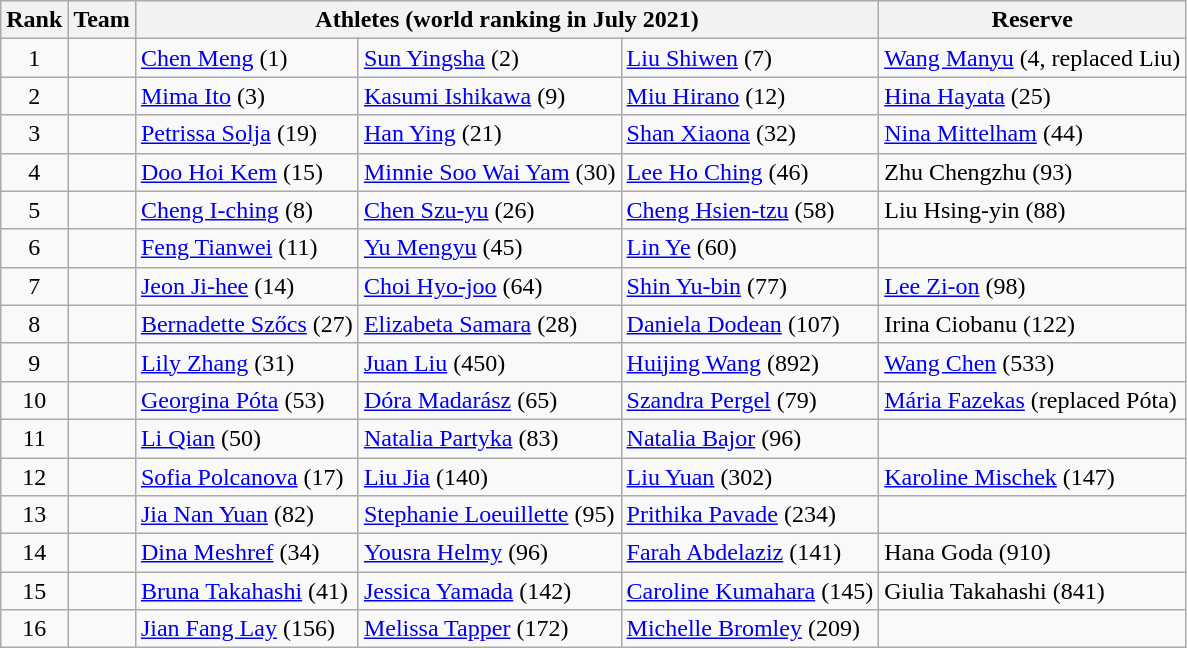<table class="wikitable sortable">
<tr>
<th>Rank</th>
<th>Team</th>
<th class="unsortable" colspan=3>Athletes (world ranking in July 2021)</th>
<th class="unsortable">Reserve</th>
</tr>
<tr>
<td align=center>1</td>
<td></td>
<td><a href='#'>Chen Meng</a> (1)</td>
<td><a href='#'>Sun Yingsha</a> (2)</td>
<td><a href='#'>Liu Shiwen</a> (7)</td>
<td><a href='#'>Wang Manyu</a> (4, replaced Liu)</td>
</tr>
<tr>
<td align=center>2</td>
<td></td>
<td><a href='#'>Mima Ito</a> (3)</td>
<td><a href='#'>Kasumi Ishikawa</a> (9)</td>
<td><a href='#'>Miu Hirano</a> (12)</td>
<td><a href='#'>Hina Hayata</a> (25)</td>
</tr>
<tr>
<td align=center>3</td>
<td></td>
<td><a href='#'>Petrissa Solja</a> (19)</td>
<td><a href='#'>Han Ying</a> (21)</td>
<td><a href='#'>Shan Xiaona</a> (32)</td>
<td><a href='#'>Nina Mittelham</a> (44)</td>
</tr>
<tr>
<td align=center>4</td>
<td></td>
<td><a href='#'>Doo Hoi Kem</a> (15)</td>
<td><a href='#'>Minnie Soo Wai Yam</a> (30)</td>
<td><a href='#'>Lee Ho Ching</a> (46)</td>
<td>Zhu Chengzhu (93)</td>
</tr>
<tr>
<td align=center>5</td>
<td></td>
<td><a href='#'>Cheng I-ching</a> (8)</td>
<td><a href='#'>Chen Szu-yu</a> (26)</td>
<td><a href='#'>Cheng Hsien-tzu</a> (58)</td>
<td>Liu Hsing-yin (88)</td>
</tr>
<tr>
<td align=center>6</td>
<td></td>
<td><a href='#'>Feng Tianwei</a> (11)</td>
<td><a href='#'>Yu Mengyu</a> (45)</td>
<td><a href='#'>Lin Ye</a> (60)</td>
</tr>
<tr>
<td align=center>7</td>
<td></td>
<td><a href='#'>Jeon Ji-hee</a> (14)</td>
<td><a href='#'>Choi Hyo-joo</a> (64)</td>
<td><a href='#'>Shin Yu-bin</a> (77)</td>
<td><a href='#'>Lee Zi-on</a> (98)</td>
</tr>
<tr>
<td align=center>8</td>
<td></td>
<td><a href='#'>Bernadette Szőcs</a> (27)</td>
<td><a href='#'>Elizabeta Samara</a> (28)</td>
<td><a href='#'>Daniela Dodean</a> (107)</td>
<td>Irina Ciobanu (122)</td>
</tr>
<tr>
<td align=center>9</td>
<td></td>
<td><a href='#'>Lily Zhang</a> (31)</td>
<td><a href='#'>Juan Liu</a> (450)</td>
<td><a href='#'>Huijing Wang</a> (892)</td>
<td><a href='#'>Wang Chen</a> (533)</td>
</tr>
<tr>
<td align=center>10</td>
<td></td>
<td><a href='#'>Georgina Póta</a> (53)</td>
<td><a href='#'>Dóra Madarász</a> (65)</td>
<td><a href='#'>Szandra Pergel</a> (79)</td>
<td><a href='#'>Mária Fazekas</a> (replaced Póta)</td>
</tr>
<tr>
<td align=center>11</td>
<td></td>
<td><a href='#'>Li Qian</a> (50)</td>
<td><a href='#'>Natalia Partyka</a> (83)</td>
<td><a href='#'>Natalia Bajor</a> (96)</td>
</tr>
<tr>
<td align=center>12</td>
<td></td>
<td><a href='#'>Sofia Polcanova</a> (17)</td>
<td><a href='#'>Liu Jia</a> (140)</td>
<td><a href='#'>Liu Yuan</a> (302)</td>
<td><a href='#'>Karoline Mischek</a> (147)</td>
</tr>
<tr>
<td align=center>13</td>
<td></td>
<td><a href='#'>Jia Nan Yuan</a> (82)</td>
<td><a href='#'>Stephanie Loeuillette</a> (95)</td>
<td><a href='#'>Prithika Pavade</a> (234)</td>
</tr>
<tr>
<td align=center>14</td>
<td></td>
<td><a href='#'>Dina Meshref</a> (34)</td>
<td><a href='#'>Yousra Helmy</a> (96)</td>
<td><a href='#'>Farah Abdelaziz</a> (141)</td>
<td>Hana Goda (910)</td>
</tr>
<tr>
<td align=center>15</td>
<td></td>
<td><a href='#'>Bruna Takahashi</a> (41)</td>
<td><a href='#'>Jessica Yamada</a> (142)</td>
<td><a href='#'>Caroline Kumahara</a> (145)</td>
<td>Giulia Takahashi (841)</td>
</tr>
<tr>
<td align=center>16</td>
<td></td>
<td><a href='#'>Jian Fang Lay</a> (156)</td>
<td><a href='#'>Melissa Tapper</a> (172)</td>
<td><a href='#'>Michelle Bromley</a> (209)</td>
<td></td>
</tr>
</table>
